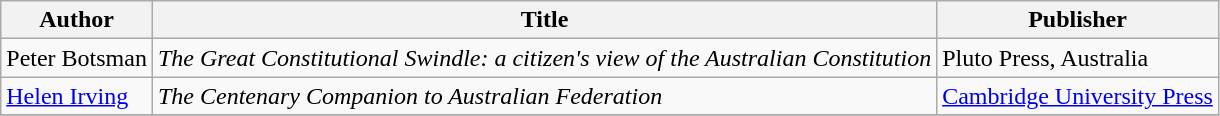<table class="wikitable">
<tr>
<th>Author</th>
<th>Title</th>
<th>Publisher</th>
</tr>
<tr>
<td>Peter Botsman</td>
<td><em>The Great Constitutional Swindle: a citizen's view of the Australian Constitution</em></td>
<td>Pluto Press, Australia</td>
</tr>
<tr>
<td><a href='#'>Helen Irving</a></td>
<td><em>The Centenary Companion to Australian Federation</em></td>
<td><a href='#'>Cambridge University Press</a></td>
</tr>
<tr>
</tr>
</table>
